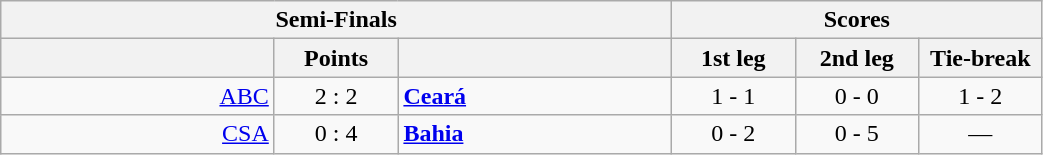<table class="wikitable" style="text-align:center;">
<tr>
<th colspan=3>Semi-Finals</th>
<th colspan=3>Scores</th>
</tr>
<tr>
<th width="175"></th>
<th width="75">Points</th>
<th width="175"></th>
<th width="75">1st leg</th>
<th width="75">2nd leg</th>
<th width="75">Tie-break</th>
</tr>
<tr>
<td align=right><a href='#'>ABC</a></td>
<td>2 : 2</td>
<td align=left><strong><a href='#'>Ceará</a></strong></td>
<td>1 - 1</td>
<td>0 - 0</td>
<td>1 - 2</td>
</tr>
<tr>
<td align=right><a href='#'>CSA</a></td>
<td>0 : 4</td>
<td align=left><strong><a href='#'>Bahia</a></strong></td>
<td>0 - 2</td>
<td>0 - 5</td>
<td>—</td>
</tr>
</table>
